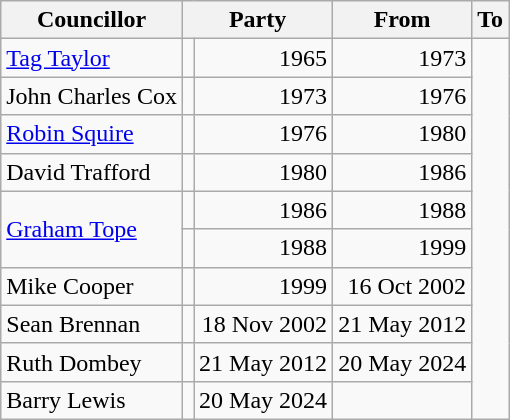<table class=wikitable>
<tr>
<th>Councillor</th>
<th colspan=2>Party</th>
<th>From</th>
<th>To</th>
</tr>
<tr>
<td><a href='#'>Tag Taylor</a></td>
<td></td>
<td align=right>1965</td>
<td align=right>1973</td>
</tr>
<tr>
<td>John Charles Cox</td>
<td></td>
<td align=right>1973</td>
<td align=right>1976</td>
</tr>
<tr>
<td><a href='#'>Robin Squire</a></td>
<td></td>
<td align=right>1976</td>
<td align=right>1980</td>
</tr>
<tr>
<td>David Trafford</td>
<td></td>
<td align=right>1980</td>
<td align=right>1986</td>
</tr>
<tr>
<td rowspan=2><a href='#'>Graham Tope</a></td>
<td></td>
<td align=right>1986</td>
<td align=right>1988</td>
</tr>
<tr>
<td></td>
<td align=right>1988</td>
<td align=right>1999</td>
</tr>
<tr>
<td>Mike Cooper</td>
<td></td>
<td align=right>1999</td>
<td align=right>16 Oct 2002</td>
</tr>
<tr>
<td>Sean Brennan</td>
<td></td>
<td align=right>18 Nov 2002</td>
<td align=right>21 May 2012</td>
</tr>
<tr>
<td>Ruth Dombey</td>
<td></td>
<td align=right>21 May 2012</td>
<td align=right>20 May 2024</td>
</tr>
<tr>
<td>Barry Lewis</td>
<td></td>
<td align=right>20 May 2024</td>
<td align=right></td>
</tr>
</table>
